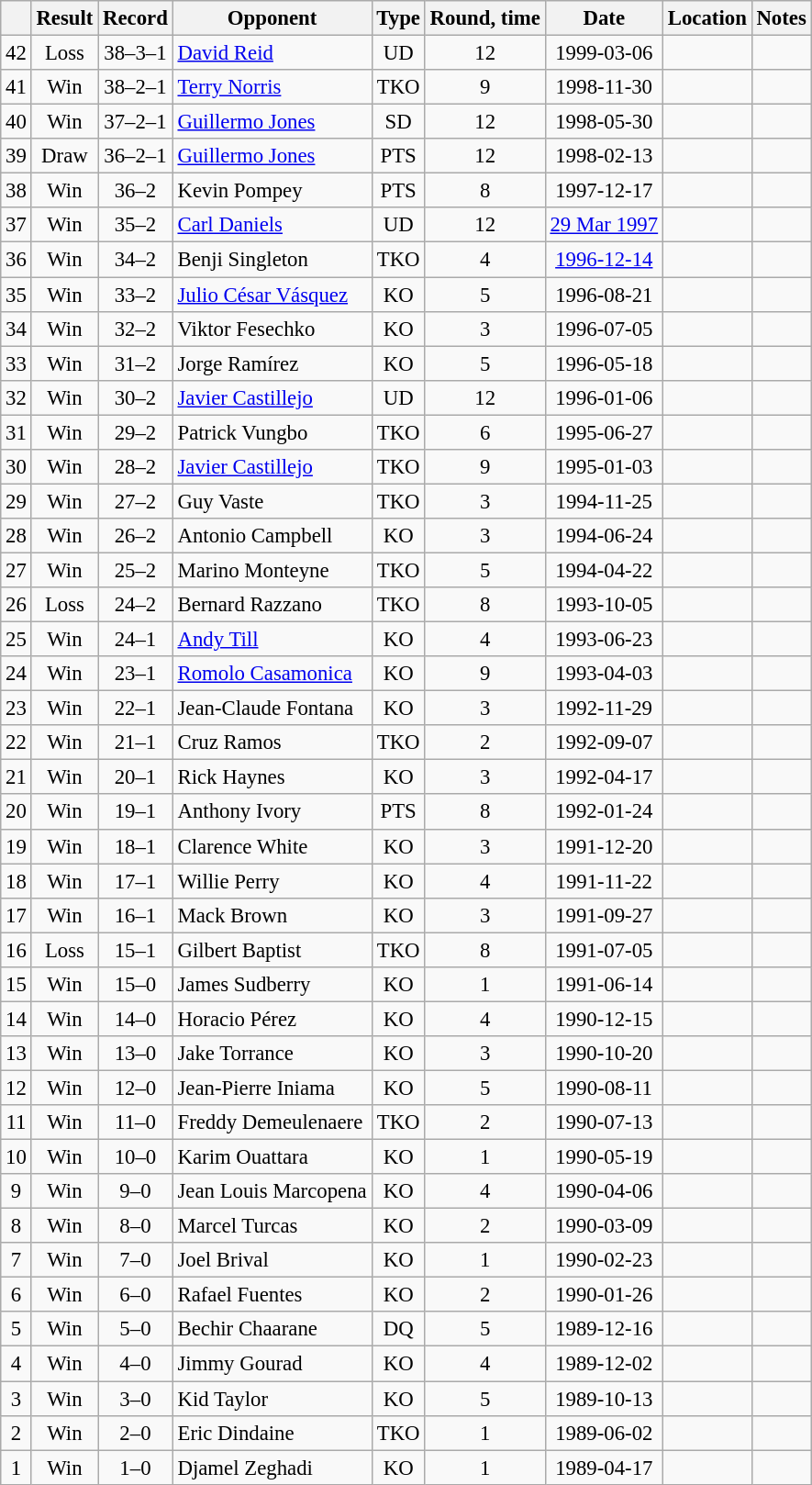<table class="wikitable" style="text-align:center; font-size:95%">
<tr>
<th></th>
<th>Result</th>
<th>Record</th>
<th>Opponent</th>
<th>Type</th>
<th>Round, time</th>
<th>Date</th>
<th>Location</th>
<th>Notes</th>
</tr>
<tr>
<td>42</td>
<td>Loss</td>
<td>38–3–1</td>
<td align=left> <a href='#'>David Reid</a></td>
<td>UD</td>
<td>12</td>
<td>1999-03-06</td>
<td align=left> </td>
<td align=left></td>
</tr>
<tr>
<td>41</td>
<td>Win</td>
<td>38–2–1</td>
<td align=left> <a href='#'>Terry Norris</a></td>
<td>TKO</td>
<td>9</td>
<td>1998-11-30</td>
<td align=left> </td>
<td align=left></td>
</tr>
<tr>
<td>40</td>
<td>Win</td>
<td>37–2–1</td>
<td align=left> <a href='#'>Guillermo Jones</a></td>
<td>SD</td>
<td>12</td>
<td>1998-05-30</td>
<td align=left> </td>
<td align=left></td>
</tr>
<tr>
<td>39</td>
<td>Draw</td>
<td>36–2–1</td>
<td align=left> <a href='#'>Guillermo Jones</a></td>
<td>PTS</td>
<td>12</td>
<td>1998-02-13</td>
<td align=left> </td>
<td align=left></td>
</tr>
<tr>
<td>38</td>
<td>Win</td>
<td>36–2</td>
<td align=left> Kevin Pompey</td>
<td>PTS</td>
<td>8</td>
<td>1997-12-17</td>
<td align=left> </td>
<td align=left></td>
</tr>
<tr>
<td>37</td>
<td>Win</td>
<td>35–2</td>
<td align=left> <a href='#'>Carl Daniels</a></td>
<td>UD</td>
<td>12</td>
<td><a href='#'>29 Mar 1997</a></td>
<td align=left> </td>
<td align=left></td>
</tr>
<tr>
<td>36</td>
<td>Win</td>
<td>34–2</td>
<td align=left> Benji Singleton</td>
<td>TKO</td>
<td>4</td>
<td><a href='#'>1996-12-14</a></td>
<td align=left> </td>
<td align=left></td>
</tr>
<tr>
<td>35</td>
<td>Win</td>
<td>33–2</td>
<td align=left> <a href='#'>Julio César Vásquez</a></td>
<td>KO</td>
<td>5</td>
<td>1996-08-21</td>
<td align=left> </td>
<td align=left></td>
</tr>
<tr>
<td>34</td>
<td>Win</td>
<td>32–2</td>
<td align=left> Viktor Fesechko</td>
<td>KO</td>
<td>3</td>
<td>1996-07-05</td>
<td align=left> </td>
<td align=left></td>
</tr>
<tr>
<td>33</td>
<td>Win</td>
<td>31–2</td>
<td align=left> Jorge Ramírez</td>
<td>KO</td>
<td>5</td>
<td>1996-05-18</td>
<td align=left> </td>
<td align=left></td>
</tr>
<tr>
<td>32</td>
<td>Win</td>
<td>30–2</td>
<td align=left> <a href='#'>Javier Castillejo</a></td>
<td>UD</td>
<td>12</td>
<td>1996-01-06</td>
<td align=left> </td>
<td align=left></td>
</tr>
<tr>
<td>31</td>
<td>Win</td>
<td>29–2</td>
<td align=left> Patrick Vungbo</td>
<td>TKO</td>
<td>6</td>
<td>1995-06-27</td>
<td align=left> </td>
<td align=left></td>
</tr>
<tr>
<td>30</td>
<td>Win</td>
<td>28–2</td>
<td align=left> <a href='#'>Javier Castillejo</a></td>
<td>TKO</td>
<td>9</td>
<td>1995-01-03</td>
<td align=left> </td>
<td align=left></td>
</tr>
<tr>
<td>29</td>
<td>Win</td>
<td>27–2</td>
<td align=left> Guy Vaste</td>
<td>TKO</td>
<td>3</td>
<td>1994-11-25</td>
<td align=left> </td>
<td align=left></td>
</tr>
<tr>
<td>28</td>
<td>Win</td>
<td>26–2</td>
<td align=left> Antonio Campbell</td>
<td>KO</td>
<td>3</td>
<td>1994-06-24</td>
<td align=left> </td>
<td align=left></td>
</tr>
<tr>
<td>27</td>
<td>Win</td>
<td>25–2</td>
<td align=left> Marino Monteyne</td>
<td>TKO</td>
<td>5</td>
<td>1994-04-22</td>
<td align=left> </td>
<td align=left></td>
</tr>
<tr>
<td>26</td>
<td>Loss</td>
<td>24–2</td>
<td align=left> Bernard Razzano</td>
<td>TKO</td>
<td>8</td>
<td>1993-10-05</td>
<td align=left> </td>
<td align=left></td>
</tr>
<tr>
<td>25</td>
<td>Win</td>
<td>24–1</td>
<td align=left> <a href='#'>Andy Till</a></td>
<td>KO</td>
<td>4</td>
<td>1993-06-23</td>
<td align=left> </td>
<td align=left></td>
</tr>
<tr>
<td>24</td>
<td>Win</td>
<td>23–1</td>
<td align=left> <a href='#'>Romolo Casamonica</a></td>
<td>KO</td>
<td>9</td>
<td>1993-04-03</td>
<td align=left> </td>
<td align=left></td>
</tr>
<tr>
<td>23</td>
<td>Win</td>
<td>22–1</td>
<td align=left> Jean-Claude Fontana</td>
<td>KO</td>
<td>3</td>
<td>1992-11-29</td>
<td align=left> </td>
<td align=left></td>
</tr>
<tr>
<td>22</td>
<td>Win</td>
<td>21–1</td>
<td align=left> Cruz Ramos</td>
<td>TKO</td>
<td>2</td>
<td>1992-09-07</td>
<td align=left> </td>
<td align=left></td>
</tr>
<tr>
<td>21</td>
<td>Win</td>
<td>20–1</td>
<td align=left> Rick Haynes</td>
<td>KO</td>
<td>3</td>
<td>1992-04-17</td>
<td align=left> </td>
<td align=left></td>
</tr>
<tr>
<td>20</td>
<td>Win</td>
<td>19–1</td>
<td align=left> Anthony Ivory</td>
<td>PTS</td>
<td>8</td>
<td>1992-01-24</td>
<td align=left> </td>
<td align=left></td>
</tr>
<tr>
<td>19</td>
<td>Win</td>
<td>18–1</td>
<td align=left> Clarence White</td>
<td>KO</td>
<td>3</td>
<td>1991-12-20</td>
<td align=left> </td>
<td align=left></td>
</tr>
<tr>
<td>18</td>
<td>Win</td>
<td>17–1</td>
<td align=left> Willie Perry</td>
<td>KO</td>
<td>4</td>
<td>1991-11-22</td>
<td align=left> </td>
<td align=left></td>
</tr>
<tr>
<td>17</td>
<td>Win</td>
<td>16–1</td>
<td align=left> Mack Brown</td>
<td>KO</td>
<td>3</td>
<td>1991-09-27</td>
<td align=left> </td>
<td align=left></td>
</tr>
<tr>
<td>16</td>
<td>Loss</td>
<td>15–1</td>
<td align=left> Gilbert Baptist</td>
<td>TKO</td>
<td>8</td>
<td>1991-07-05</td>
<td align=left> </td>
<td align=left></td>
</tr>
<tr>
<td>15</td>
<td>Win</td>
<td>15–0</td>
<td align=left> James Sudberry</td>
<td>KO</td>
<td>1</td>
<td>1991-06-14</td>
<td align=left> </td>
<td align=left></td>
</tr>
<tr>
<td>14</td>
<td>Win</td>
<td>14–0</td>
<td align=left> Horacio Pérez</td>
<td>KO</td>
<td>4</td>
<td>1990-12-15</td>
<td align=left> </td>
<td align=left></td>
</tr>
<tr>
<td>13</td>
<td>Win</td>
<td>13–0</td>
<td align=left> Jake Torrance</td>
<td>KO</td>
<td>3</td>
<td>1990-10-20</td>
<td align=left> </td>
<td align=left></td>
</tr>
<tr>
<td>12</td>
<td>Win</td>
<td>12–0</td>
<td align=left> Jean-Pierre Iniama</td>
<td>KO</td>
<td>5</td>
<td>1990-08-11</td>
<td align=left> </td>
<td align=left></td>
</tr>
<tr>
<td>11</td>
<td>Win</td>
<td>11–0</td>
<td align=left> Freddy Demeulenaere</td>
<td>TKO</td>
<td>2</td>
<td>1990-07-13</td>
<td align=left> </td>
<td align=left></td>
</tr>
<tr>
<td>10</td>
<td>Win</td>
<td>10–0</td>
<td align=left> Karim Ouattara</td>
<td>KO</td>
<td>1</td>
<td>1990-05-19</td>
<td align=left> </td>
<td align=left></td>
</tr>
<tr>
<td>9</td>
<td>Win</td>
<td>9–0</td>
<td align=left> Jean Louis Marcopena</td>
<td>KO</td>
<td>4</td>
<td>1990-04-06</td>
<td align=left> </td>
<td align=left></td>
</tr>
<tr>
<td>8</td>
<td>Win</td>
<td>8–0</td>
<td align=left> Marcel Turcas</td>
<td>KO</td>
<td>2</td>
<td>1990-03-09</td>
<td align=left> </td>
<td align=left></td>
</tr>
<tr>
<td>7</td>
<td>Win</td>
<td>7–0</td>
<td align=left> Joel Brival</td>
<td>KO</td>
<td>1</td>
<td>1990-02-23</td>
<td align=left> </td>
<td align=left></td>
</tr>
<tr>
<td>6</td>
<td>Win</td>
<td>6–0</td>
<td align=left> Rafael Fuentes</td>
<td>KO</td>
<td>2</td>
<td>1990-01-26</td>
<td align=left> </td>
<td align=left></td>
</tr>
<tr>
<td>5</td>
<td>Win</td>
<td>5–0</td>
<td align=left> Bechir Chaarane</td>
<td>DQ</td>
<td>5</td>
<td>1989-12-16</td>
<td align=left> </td>
<td align=left></td>
</tr>
<tr>
<td>4</td>
<td>Win</td>
<td>4–0</td>
<td align=left> Jimmy Gourad</td>
<td>KO</td>
<td>4</td>
<td>1989-12-02</td>
<td align=left> </td>
<td align=left></td>
</tr>
<tr>
<td>3</td>
<td>Win</td>
<td>3–0</td>
<td align=left> Kid Taylor</td>
<td>KO</td>
<td>5</td>
<td>1989-10-13</td>
<td align=left> </td>
<td align=left></td>
</tr>
<tr>
<td>2</td>
<td>Win</td>
<td>2–0</td>
<td align=left> Eric Dindaine</td>
<td>TKO</td>
<td>1</td>
<td>1989-06-02</td>
<td align=left> </td>
<td align=left></td>
</tr>
<tr>
<td>1</td>
<td>Win</td>
<td>1–0</td>
<td align=left> Djamel Zeghadi</td>
<td>KO</td>
<td>1</td>
<td>1989-04-17</td>
<td align=left> </td>
<td align=left></td>
</tr>
</table>
